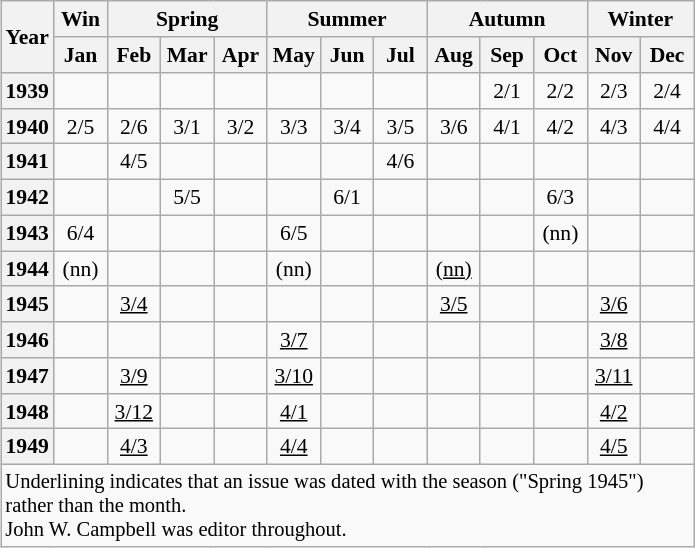<table class="wikitable" style="font-size:90%; text-align:center; float:right; margin-left:1em;">
<tr>
<th rowspan="2" scope="col" style="width: 2em;">Year</th>
<th>Win</th>
<th colspan="3">Spring</th>
<th colspan="3">Summer</th>
<th colspan="3">Autumn</th>
<th colspan="2">Winter</th>
</tr>
<tr>
<th scope="col" style="width: 2em;">Jan</th>
<th scope="col" style="width: 2em;">Feb</th>
<th scope="col" style="width: 2em;">Mar</th>
<th scope="col" style="width: 2em;">Apr</th>
<th scope="col" style="width: 2em;">May</th>
<th scope="col" style="width: 2em;">Jun</th>
<th scope="col" style="width: 2em;">Jul</th>
<th scope="col" style="width: 2em;">Aug</th>
<th scope="col" style="width: 2em;">Sep</th>
<th scope="col" style="width: 2em;">Oct</th>
<th scope="col" style="width: 2em;">Nov</th>
<th scope="col" style="width: 2em;">Dec</th>
</tr>
<tr>
<th scope="row">1939</th>
<td></td>
<td></td>
<td></td>
<td></td>
<td></td>
<td></td>
<td></td>
<td></td>
<td>2/1</td>
<td>2/2</td>
<td>2/3</td>
<td>2/4</td>
</tr>
<tr>
<th scope="row">1940</th>
<td>2/5</td>
<td>2/6</td>
<td>3/1</td>
<td>3/2</td>
<td>3/3</td>
<td>3/4</td>
<td>3/5</td>
<td>3/6</td>
<td>4/1</td>
<td>4/2</td>
<td>4/3</td>
<td>4/4</td>
</tr>
<tr>
<th scope="row">1941</th>
<td></td>
<td>4/5</td>
<td></td>
<td></td>
<td></td>
<td></td>
<td>4/6</td>
<td></td>
<td></td>
<td></td>
<td></td>
<td></td>
</tr>
<tr>
<th scope="row">1942</th>
<td></td>
<td></td>
<td>5/5</td>
<td></td>
<td></td>
<td>6/1</td>
<td></td>
<td></td>
<td></td>
<td>6/3</td>
<td></td>
<td></td>
</tr>
<tr>
<th scope="row">1943</th>
<td>6/4</td>
<td></td>
<td></td>
<td></td>
<td>6/5</td>
<td></td>
<td></td>
<td></td>
<td></td>
<td>(nn)</td>
<td></td>
<td></td>
</tr>
<tr>
<th scope="row">1944</th>
<td>(nn)</td>
<td></td>
<td></td>
<td></td>
<td>(nn)</td>
<td></td>
<td></td>
<td><u>(nn)</u></td>
<td></td>
<td></td>
<td></td>
<td></td>
</tr>
<tr>
<th scope="row">1945</th>
<td></td>
<td><u>3/4</u></td>
<td></td>
<td></td>
<td></td>
<td></td>
<td></td>
<td><u>3/5</u></td>
<td></td>
<td></td>
<td><u>3/6</u></td>
<td></td>
</tr>
<tr>
<th scope="row">1946</th>
<td></td>
<td></td>
<td></td>
<td></td>
<td><u>3/7</u></td>
<td></td>
<td></td>
<td></td>
<td></td>
<td></td>
<td><u>3/8</u></td>
<td></td>
</tr>
<tr>
<th scope="row">1947</th>
<td></td>
<td><u>3/9</u></td>
<td></td>
<td></td>
<td><u>3/10</u></td>
<td></td>
<td></td>
<td></td>
<td></td>
<td></td>
<td><u>3/11</u></td>
<td></td>
</tr>
<tr>
<th scope="row">1948</th>
<td></td>
<td><u>3/12</u></td>
<td></td>
<td></td>
<td><u>4/1</u></td>
<td></td>
<td></td>
<td></td>
<td></td>
<td></td>
<td><u>4/2</u></td>
<td></td>
</tr>
<tr>
<th scope="row">1949</th>
<td></td>
<td><u>4/3</u></td>
<td></td>
<td></td>
<td><u>4/4</u></td>
<td></td>
<td></td>
<td></td>
<td></td>
<td></td>
<td><u>4/5</u></td>
<td></td>
</tr>
<tr>
<td colspan="13" style="font-size:95%; text-align:left;">Underlining indicates that an issue was dated with the season ("Spring 1945") rather than the month.<br>John W. Campbell was editor throughout.</td>
</tr>
</table>
